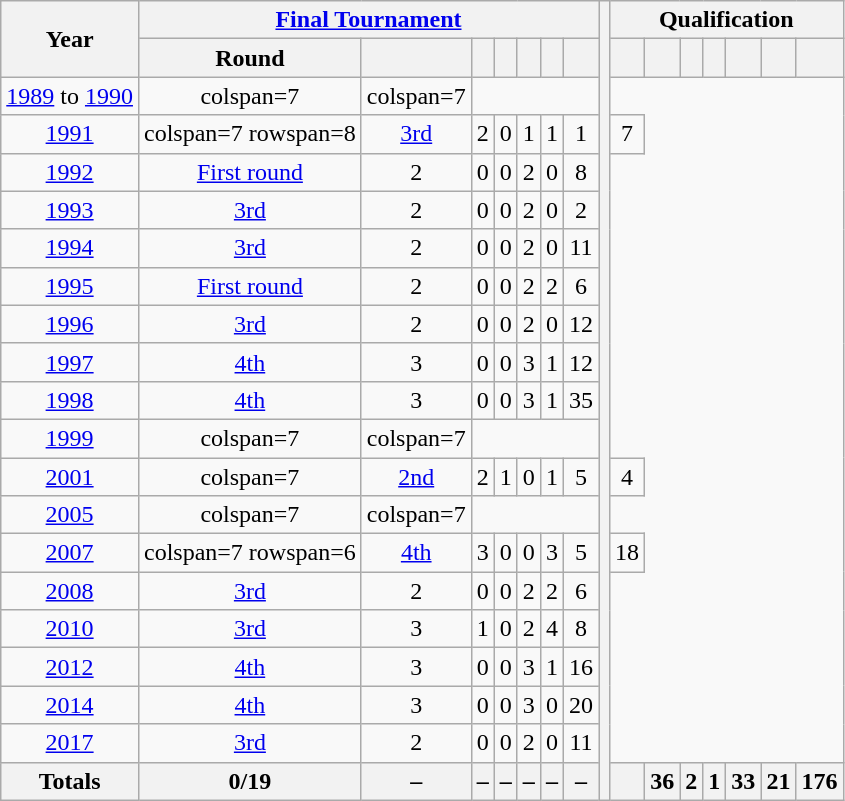<table class="wikitable" style="text-align: center;font-size:100%;">
<tr>
<th rowspan=2>Year</th>
<th colspan=7><a href='#'>Final Tournament</a></th>
<th rowspan=21></th>
<th colspan=7>Qualification</th>
</tr>
<tr>
<th>Round</th>
<th></th>
<th></th>
<th></th>
<th></th>
<th></th>
<th></th>
<th></th>
<th></th>
<th></th>
<th></th>
<th></th>
<th></th>
<th></th>
</tr>
<tr>
<td><a href='#'>1989</a> to <a href='#'>1990</a></td>
<td>colspan=7 </td>
<td>colspan=7 </td>
</tr>
<tr>
<td> <a href='#'>1991</a></td>
<td>colspan=7 rowspan=8 </td>
<td><a href='#'>3rd</a></td>
<td>2</td>
<td>0</td>
<td>1</td>
<td>1</td>
<td>1</td>
<td>7</td>
</tr>
<tr>
<td> <a href='#'>1992</a></td>
<td><a href='#'>First round</a></td>
<td>2</td>
<td>0</td>
<td>0</td>
<td>2</td>
<td>0</td>
<td>8</td>
</tr>
<tr>
<td> <a href='#'>1993</a></td>
<td><a href='#'>3rd</a></td>
<td>2</td>
<td>0</td>
<td>0</td>
<td>2</td>
<td>0</td>
<td>2</td>
</tr>
<tr>
<td> <a href='#'>1994</a></td>
<td><a href='#'>3rd</a></td>
<td>2</td>
<td>0</td>
<td>0</td>
<td>2</td>
<td>0</td>
<td>11</td>
</tr>
<tr>
<td>  <a href='#'>1995</a></td>
<td><a href='#'>First round</a></td>
<td>2</td>
<td>0</td>
<td>0</td>
<td>2</td>
<td>2</td>
<td>6</td>
</tr>
<tr>
<td> <a href='#'>1996</a></td>
<td><a href='#'>3rd</a></td>
<td>2</td>
<td>0</td>
<td>0</td>
<td>2</td>
<td>0</td>
<td>12</td>
</tr>
<tr>
<td>  <a href='#'>1997</a></td>
<td><a href='#'>4th</a></td>
<td>3</td>
<td>0</td>
<td>0</td>
<td>3</td>
<td>1</td>
<td>12</td>
</tr>
<tr>
<td> <a href='#'>1998</a></td>
<td><a href='#'>4th</a></td>
<td>3</td>
<td>0</td>
<td>0</td>
<td>3</td>
<td>1</td>
<td>35</td>
</tr>
<tr>
<td> <a href='#'>1999</a></td>
<td>colspan=7 </td>
<td>colspan=7 </td>
</tr>
<tr>
<td> <a href='#'>2001</a></td>
<td>colspan=7 </td>
<td><a href='#'>2nd</a></td>
<td>2</td>
<td>1</td>
<td>0</td>
<td>1</td>
<td>5</td>
<td>4</td>
</tr>
<tr>
<td> <a href='#'>2005</a></td>
<td>colspan=7 </td>
<td>colspan=7 </td>
</tr>
<tr>
<td> <a href='#'>2007</a></td>
<td>colspan=7 rowspan=6 </td>
<td><a href='#'>4th</a></td>
<td>3</td>
<td>0</td>
<td>0</td>
<td>3</td>
<td>5</td>
<td>18</td>
</tr>
<tr>
<td> <a href='#'>2008</a></td>
<td><a href='#'>3rd</a></td>
<td>2</td>
<td>0</td>
<td>0</td>
<td>2</td>
<td>2</td>
<td>6</td>
</tr>
<tr>
<td> <a href='#'>2010</a></td>
<td><a href='#'>3rd</a></td>
<td>3</td>
<td>1</td>
<td>0</td>
<td>2</td>
<td>4</td>
<td>8</td>
</tr>
<tr>
<td> <a href='#'>2012</a></td>
<td><a href='#'>4th</a></td>
<td>3</td>
<td>0</td>
<td>0</td>
<td>3</td>
<td>1</td>
<td>16</td>
</tr>
<tr>
<td> <a href='#'>2014</a></td>
<td><a href='#'>4th</a></td>
<td>3</td>
<td>0</td>
<td>0</td>
<td>3</td>
<td>0</td>
<td>20</td>
</tr>
<tr>
<td> <a href='#'>2017</a></td>
<td><a href='#'>3rd</a></td>
<td>2</td>
<td>0</td>
<td>0</td>
<td>2</td>
<td>0</td>
<td>11</td>
</tr>
<tr>
<th>Totals</th>
<th>0/19</th>
<th>–</th>
<th>–</th>
<th>–</th>
<th>–</th>
<th>–</th>
<th>–</th>
<th></th>
<th>36</th>
<th>2</th>
<th>1</th>
<th>33</th>
<th>21</th>
<th>176</th>
</tr>
</table>
